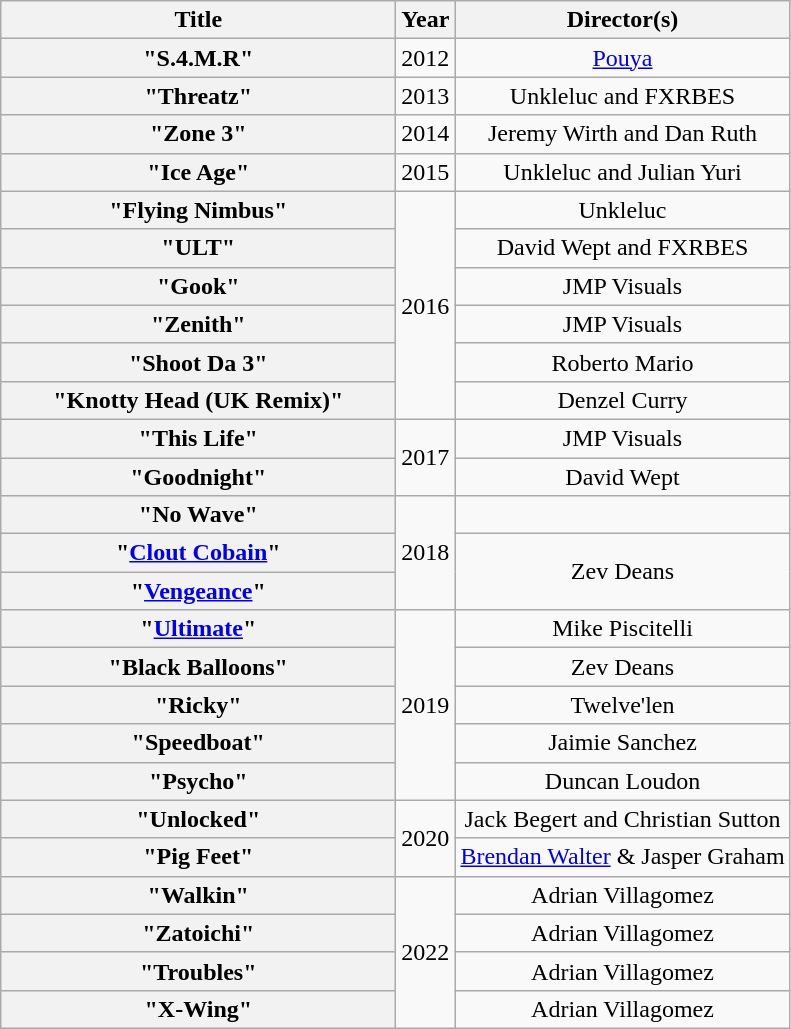<table class="wikitable plainrowheaders" style="text-align:center;">
<tr>
<th scope="col" style="width:16em;">Title</th>
<th scope="col">Year</th>
<th scope="col">Director(s)</th>
</tr>
<tr>
<th scope="row">"S.4.M.R"</th>
<td>2012</td>
<td><a href='#'>Pouya</a></td>
</tr>
<tr>
<th scope="row">"Threatz"</th>
<td>2013</td>
<td>Unkleluc and FXRBES</td>
</tr>
<tr>
<th scope="row">"Zone 3"</th>
<td>2014</td>
<td>Jeremy Wirth and Dan Ruth</td>
</tr>
<tr>
<th scope="row">"Ice Age"</th>
<td>2015</td>
<td>Unkleluc and Julian Yuri</td>
</tr>
<tr>
<th scope="row">"Flying Nimbus"</th>
<td rowspan="6">2016</td>
<td>Unkleluc</td>
</tr>
<tr>
<th scope="row">"ULT"</th>
<td>David Wept and FXRBES</td>
</tr>
<tr>
<th scope="row">"Gook"</th>
<td>JMP Visuals</td>
</tr>
<tr>
<th scope="row">"Zenith"</th>
<td>JMP Visuals</td>
</tr>
<tr>
<th scope="row">"Shoot Da 3"<br></th>
<td>Roberto Mario</td>
</tr>
<tr>
<th scope="row">"Knotty Head (UK Remix)"</th>
<td>Denzel Curry</td>
</tr>
<tr>
<th scope="row">"This Life"</th>
<td rowspan="2">2017</td>
<td>JMP Visuals</td>
</tr>
<tr>
<th scope="row">"Goodnight"</th>
<td>David Wept</td>
</tr>
<tr>
<th scope="row">"No Wave"<br></th>
<td rowspan="3">2018</td>
<td></td>
</tr>
<tr>
<th scope="row">"<a href='#'>Clout Cobain</a>"</th>
<td rowspan="2">Zev Deans</td>
</tr>
<tr>
<th scope="row">"<a href='#'>Vengeance</a>"</th>
</tr>
<tr>
<th scope="row">"<a href='#'>Ultimate</a>"</th>
<td rowspan="5">2019</td>
<td>Mike Piscitelli</td>
</tr>
<tr>
<th scope="row">"Black Balloons"</th>
<td>Zev Deans</td>
</tr>
<tr>
<th scope="row">"Ricky"</th>
<td>Twelve'len</td>
</tr>
<tr>
<th scope="row">"Speedboat"</th>
<td>Jaimie Sanchez</td>
</tr>
<tr>
<th scope="row">"Psycho"<br></th>
<td>Duncan Loudon</td>
</tr>
<tr>
<th scope="row">"Unlocked" <br></th>
<td rowspan="2">2020</td>
<td>Jack Begert and Christian Sutton</td>
</tr>
<tr>
<th scope="row">"Pig Feet" <br></th>
<td><a href='#'>Brendan Walter</a> & Jasper Graham</td>
</tr>
<tr>
<th scope="row">"Walkin"</th>
<td rowspan="4">2022</td>
<td>Adrian Villagomez</td>
</tr>
<tr>
<th scope="row">"Zatoichi" <br></th>
<td>Adrian Villagomez</td>
</tr>
<tr>
<th scope="row">"Troubles" <br></th>
<td>Adrian Villagomez</td>
</tr>
<tr>
<th scope="row">"X-Wing"</th>
<td>Adrian Villagomez</td>
</tr>
</table>
